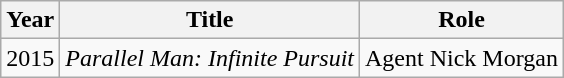<table class="wikitable sortable">
<tr>
<th>Year</th>
<th>Title</th>
<th>Role</th>
</tr>
<tr>
<td>2015</td>
<td><em>Parallel Man: Infinite Pursuit</em></td>
<td>Agent Nick Morgan</td>
</tr>
</table>
